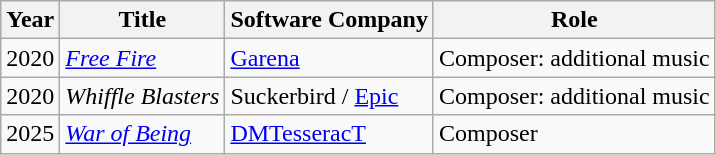<table class="wikitable">
<tr>
<th>Year</th>
<th>Title</th>
<th>Software Company</th>
<th>Role</th>
</tr>
<tr>
<td>2020</td>
<td><em><a href='#'>Free Fire</a></em></td>
<td><a href='#'>Garena</a></td>
<td>Composer: additional music </td>
</tr>
<tr>
<td>2020</td>
<td><em>Whiffle Blasters</em></td>
<td>Suckerbird / <a href='#'>Epic</a></td>
<td>Composer: additional music </td>
</tr>
<tr>
<td>2025</td>
<td><em><a href='#'>War of Being</a></em></td>
<td><a href='#'>DMTesseracT</a></td>
<td>Composer </td>
</tr>
</table>
